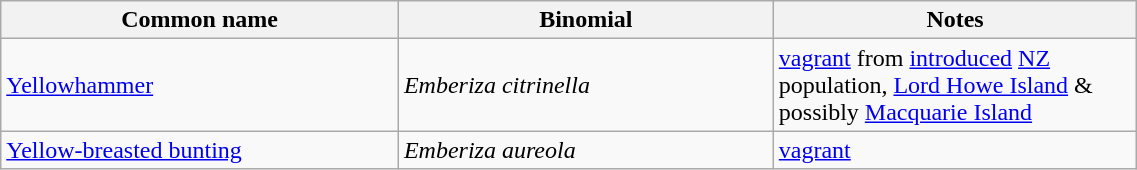<table style="width:60%;" class="wikitable">
<tr>
<th width=35%>Common name</th>
<th width=33%>Binomial</th>
<th width=32%>Notes</th>
</tr>
<tr>
<td><a href='#'>Yellowhammer</a></td>
<td><em>Emberiza citrinella</em></td>
<td><a href='#'>vagrant</a> from <a href='#'>introduced</a> <a href='#'>NZ</a> population, <a href='#'>Lord Howe Island</a> & possibly <a href='#'>Macquarie Island</a></td>
</tr>
<tr>
<td><a href='#'>Yellow-breasted bunting</a></td>
<td><em>Emberiza aureola</em></td>
<td><a href='#'>vagrant</a></td>
</tr>
</table>
